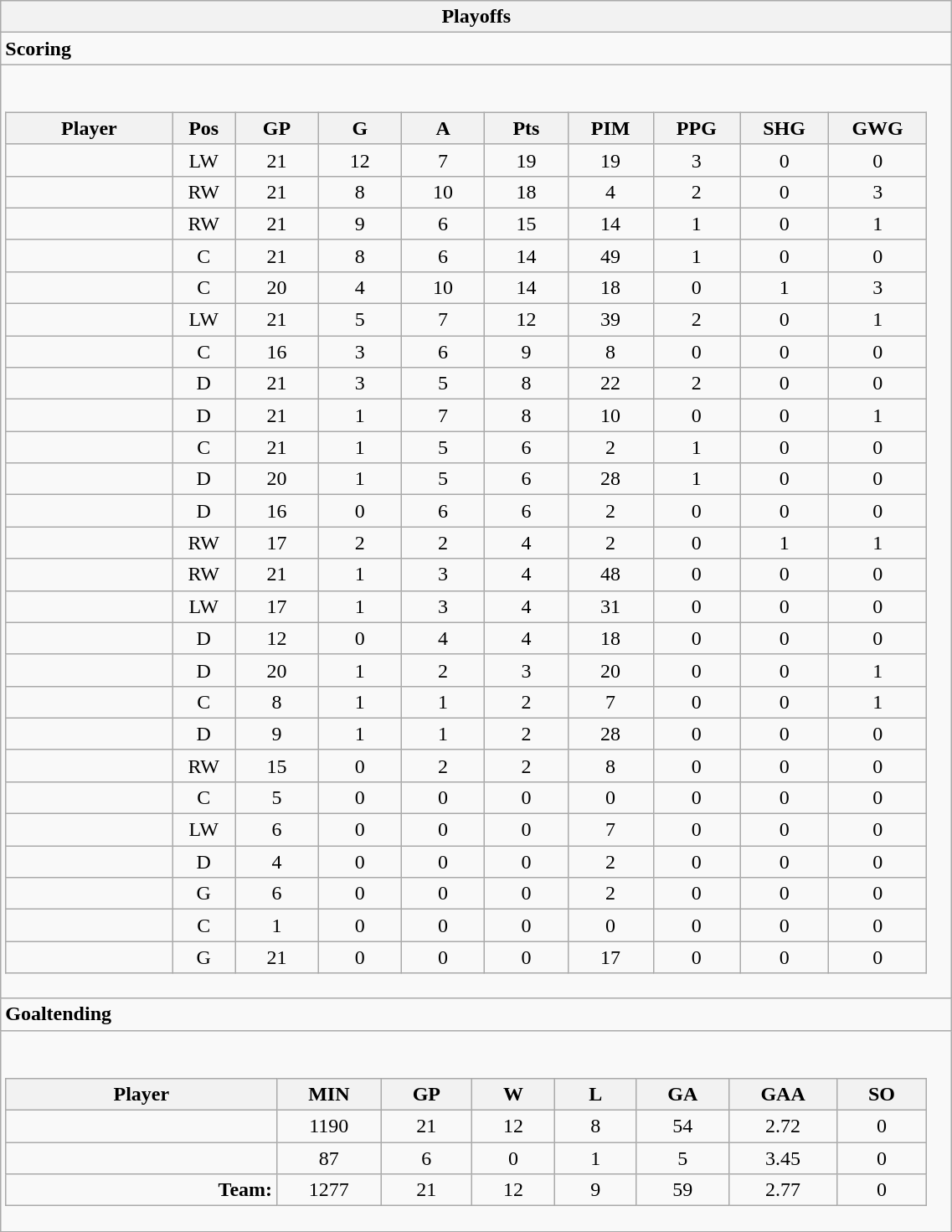<table class="wikitable collapsible " width="60%" border="1">
<tr>
<th>Playoffs</th>
</tr>
<tr>
<td class="tocccolors"><strong>Scoring</strong></td>
</tr>
<tr>
<td><br><table class="wikitable sortable">
<tr ALIGN="center">
<th bgcolor="#DDDDFF" width="10%">Player</th>
<th bgcolor="#DDDDFF" width="3%" title="Position">Pos</th>
<th bgcolor="#DDDDFF" width="5%" title="Games played">GP</th>
<th bgcolor="#DDDDFF" width="5%" title="Goals">G</th>
<th bgcolor="#DDDDFF" width="5%" title="Assists">A</th>
<th bgcolor="#DDDDFF" width="5%" title="Points">Pts</th>
<th bgcolor="#DDDDFF" width="5%" title="Penalties in Minutes">PIM</th>
<th bgcolor="#DDDDFF" width="5%" title="Power play goals">PPG</th>
<th bgcolor="#DDDDFF" width="5%" title="Short-handed goals">SHG</th>
<th bgcolor="#DDDDFF" width="5%" title="Game-winning goals">GWG</th>
</tr>
<tr align="center">
<td align="right"></td>
<td>LW</td>
<td>21</td>
<td>12</td>
<td>7</td>
<td>19</td>
<td>19</td>
<td>3</td>
<td>0</td>
<td>0</td>
</tr>
<tr align="center">
<td align="right"></td>
<td>RW</td>
<td>21</td>
<td>8</td>
<td>10</td>
<td>18</td>
<td>4</td>
<td>2</td>
<td>0</td>
<td>3</td>
</tr>
<tr align="center">
<td align="right"></td>
<td>RW</td>
<td>21</td>
<td>9</td>
<td>6</td>
<td>15</td>
<td>14</td>
<td>1</td>
<td>0</td>
<td>1</td>
</tr>
<tr align="center">
<td align="right"></td>
<td>C</td>
<td>21</td>
<td>8</td>
<td>6</td>
<td>14</td>
<td>49</td>
<td>1</td>
<td>0</td>
<td>0</td>
</tr>
<tr align="center">
<td align="right"></td>
<td>C</td>
<td>20</td>
<td>4</td>
<td>10</td>
<td>14</td>
<td>18</td>
<td>0</td>
<td>1</td>
<td>3</td>
</tr>
<tr align="center">
<td align="right"></td>
<td>LW</td>
<td>21</td>
<td>5</td>
<td>7</td>
<td>12</td>
<td>39</td>
<td>2</td>
<td>0</td>
<td>1</td>
</tr>
<tr align="center">
<td align="right"></td>
<td>C</td>
<td>16</td>
<td>3</td>
<td>6</td>
<td>9</td>
<td>8</td>
<td>0</td>
<td>0</td>
<td>0</td>
</tr>
<tr align="center">
<td align="right"></td>
<td>D</td>
<td>21</td>
<td>3</td>
<td>5</td>
<td>8</td>
<td>22</td>
<td>2</td>
<td>0</td>
<td>0</td>
</tr>
<tr align="center">
<td align="right"></td>
<td>D</td>
<td>21</td>
<td>1</td>
<td>7</td>
<td>8</td>
<td>10</td>
<td>0</td>
<td>0</td>
<td>1</td>
</tr>
<tr align="center">
<td align="right"></td>
<td>C</td>
<td>21</td>
<td>1</td>
<td>5</td>
<td>6</td>
<td>2</td>
<td>1</td>
<td>0</td>
<td>0</td>
</tr>
<tr align="center">
<td align="right"></td>
<td>D</td>
<td>20</td>
<td>1</td>
<td>5</td>
<td>6</td>
<td>28</td>
<td>1</td>
<td>0</td>
<td>0</td>
</tr>
<tr align="center">
<td align="right"></td>
<td>D</td>
<td>16</td>
<td>0</td>
<td>6</td>
<td>6</td>
<td>2</td>
<td>0</td>
<td>0</td>
<td>0</td>
</tr>
<tr align="center">
<td align="right"></td>
<td>RW</td>
<td>17</td>
<td>2</td>
<td>2</td>
<td>4</td>
<td>2</td>
<td>0</td>
<td>1</td>
<td>1</td>
</tr>
<tr align="center">
<td align="right"></td>
<td>RW</td>
<td>21</td>
<td>1</td>
<td>3</td>
<td>4</td>
<td>48</td>
<td>0</td>
<td>0</td>
<td>0</td>
</tr>
<tr align="center">
<td align="right"></td>
<td>LW</td>
<td>17</td>
<td>1</td>
<td>3</td>
<td>4</td>
<td>31</td>
<td>0</td>
<td>0</td>
<td>0</td>
</tr>
<tr align="center">
<td align="right"></td>
<td>D</td>
<td>12</td>
<td>0</td>
<td>4</td>
<td>4</td>
<td>18</td>
<td>0</td>
<td>0</td>
<td>0</td>
</tr>
<tr align="center">
<td align="right"></td>
<td>D</td>
<td>20</td>
<td>1</td>
<td>2</td>
<td>3</td>
<td>20</td>
<td>0</td>
<td>0</td>
<td>1</td>
</tr>
<tr align="center">
<td align="right"></td>
<td>C</td>
<td>8</td>
<td>1</td>
<td>1</td>
<td>2</td>
<td>7</td>
<td>0</td>
<td>0</td>
<td>1</td>
</tr>
<tr align="center">
<td align="right"></td>
<td>D</td>
<td>9</td>
<td>1</td>
<td>1</td>
<td>2</td>
<td>28</td>
<td>0</td>
<td>0</td>
<td>0</td>
</tr>
<tr align="center">
<td align="right"></td>
<td>RW</td>
<td>15</td>
<td>0</td>
<td>2</td>
<td>2</td>
<td>8</td>
<td>0</td>
<td>0</td>
<td>0</td>
</tr>
<tr align="center">
<td align="right"></td>
<td>C</td>
<td>5</td>
<td>0</td>
<td>0</td>
<td>0</td>
<td>0</td>
<td>0</td>
<td>0</td>
<td>0</td>
</tr>
<tr align="center">
<td align="right"></td>
<td>LW</td>
<td>6</td>
<td>0</td>
<td>0</td>
<td>0</td>
<td>7</td>
<td>0</td>
<td>0</td>
<td>0</td>
</tr>
<tr align="center">
<td align="right"></td>
<td>D</td>
<td>4</td>
<td>0</td>
<td>0</td>
<td>0</td>
<td>2</td>
<td>0</td>
<td>0</td>
<td>0</td>
</tr>
<tr align="center">
<td align="right"></td>
<td>G</td>
<td>6</td>
<td>0</td>
<td>0</td>
<td>0</td>
<td>2</td>
<td>0</td>
<td>0</td>
<td>0</td>
</tr>
<tr align="center">
<td align="right"></td>
<td>C</td>
<td>1</td>
<td>0</td>
<td>0</td>
<td>0</td>
<td>0</td>
<td>0</td>
<td>0</td>
<td>0</td>
</tr>
<tr align="center">
<td align="right"></td>
<td>G</td>
<td>21</td>
<td>0</td>
<td>0</td>
<td>0</td>
<td>17</td>
<td>0</td>
<td>0</td>
<td>0</td>
</tr>
</table>
</td>
</tr>
<tr>
<td class="toccolors"><strong>Goaltending</strong></td>
</tr>
<tr>
<td><br><table class="wikitable sortable">
<tr>
<th bgcolor="#DDDDFF" width="10%">Player</th>
<th width="3%" bgcolor="#DDDDFF" title="Minutes played">MIN</th>
<th width="3%" bgcolor="#DDDDFF" title="Games played in">GP</th>
<th width="3%" bgcolor="#DDDDFF" title="Wins">W</th>
<th width="3%" bgcolor="#DDDDFF"title="Losses">L</th>
<th width="3%" bgcolor="#DDDDFF" title="Goals against">GA</th>
<th width="3%" bgcolor="#DDDDFF" title="Goals against average">GAA</th>
<th width="3%" bgcolor="#DDDDFF" title="Shut-outs">SO</th>
</tr>
<tr align="center">
<td align="right"></td>
<td>1190</td>
<td>21</td>
<td>12</td>
<td>8</td>
<td>54</td>
<td>2.72</td>
<td>0</td>
</tr>
<tr align="center">
<td align="right"></td>
<td>87</td>
<td>6</td>
<td>0</td>
<td>1</td>
<td>5</td>
<td>3.45</td>
<td>0</td>
</tr>
<tr align="center">
<td align="right"><strong>Team:</strong></td>
<td>1277</td>
<td>21</td>
<td>12</td>
<td>9</td>
<td>59</td>
<td>2.77</td>
<td>0</td>
</tr>
</table>
</td>
</tr>
<tr>
</tr>
</table>
